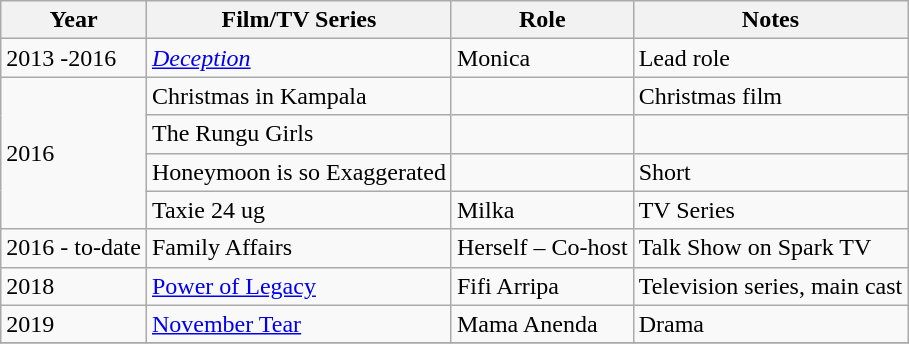<table class="wikitable">
<tr>
<th>Year</th>
<th>Film/TV Series</th>
<th>Role</th>
<th>Notes</th>
</tr>
<tr>
<td>2013 -2016</td>
<td><em><a href='#'>Deception</a></em></td>
<td>Monica</td>
<td>Lead role</td>
</tr>
<tr>
<td rowspan ="4">2016</td>
<td>Christmas in Kampala</td>
<td></td>
<td>Christmas film</td>
</tr>
<tr>
<td>The Rungu Girls</td>
<td></td>
<td></td>
</tr>
<tr>
<td>Honeymoon is so Exaggerated</td>
<td></td>
<td>Short</td>
</tr>
<tr>
<td>Taxie 24 ug</td>
<td>Milka</td>
<td>TV Series</td>
</tr>
<tr>
<td>2016 - to-date</td>
<td>Family Affairs</td>
<td>Herself – Co-host</td>
<td>Talk Show on Spark TV</td>
</tr>
<tr>
<td>2018</td>
<td><a href='#'>Power of Legacy</a></td>
<td>Fifi Arripa</td>
<td>Television series, main cast</td>
</tr>
<tr>
<td>2019</td>
<td><a href='#'>November Tear</a></td>
<td>Mama Anenda</td>
<td>Drama</td>
</tr>
<tr>
</tr>
</table>
